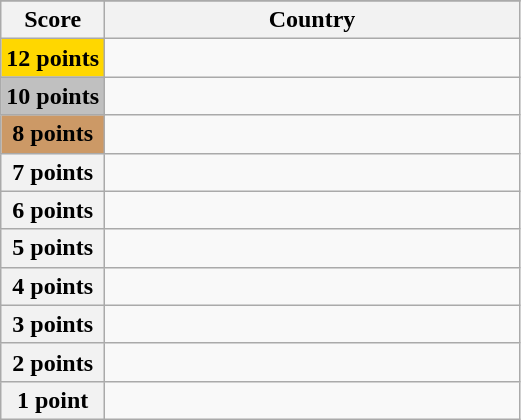<table class="wikitable">
<tr>
</tr>
<tr>
<th scope="col" width="20%">Score</th>
<th scope="col">Country</th>
</tr>
<tr>
<th scope="row" style="background:gold">12 points</th>
<td></td>
</tr>
<tr>
<th scope="row" style="background:silver">10 points</th>
<td></td>
</tr>
<tr>
<th scope="row" style="background:#CC9966">8 points</th>
<td></td>
</tr>
<tr>
<th scope="row" width=20%>7 points</th>
<td></td>
</tr>
<tr>
<th scope="row" width=20%>6 points</th>
<td></td>
</tr>
<tr>
<th scope="row" width=20%>5 points</th>
<td></td>
</tr>
<tr>
<th scope="row" width=20%>4 points</th>
<td></td>
</tr>
<tr>
<th scope="row" width=20%>3 points</th>
<td></td>
</tr>
<tr>
<th scope="row" width=20%>2 points</th>
<td></td>
</tr>
<tr>
<th scope="row" width=20%>1 point</th>
<td></td>
</tr>
</table>
